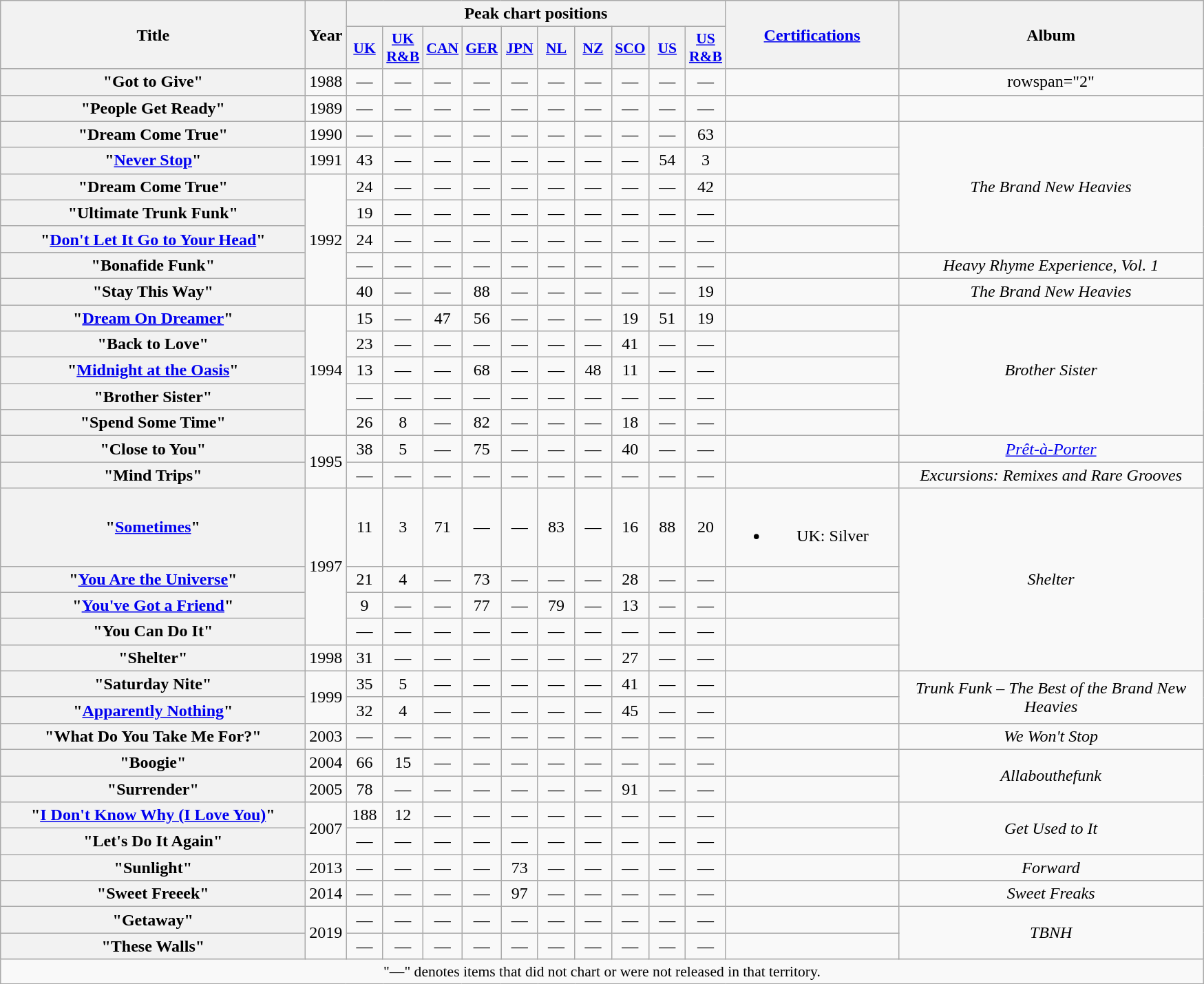<table class="wikitable plainrowheaders" style="text-align: center;">
<tr>
<th scope="col" rowspan="2" style="width:18em;">Title</th>
<th scope="col" rowspan="2">Year</th>
<th scope="col" colspan="10">Peak chart positions</th>
<th scope="col" rowspan="2" style="width:10em;"><a href='#'>Certifications</a></th>
<th scope="col" rowspan="2" style="width:18em;">Album</th>
</tr>
<tr>
<th style="width:2em;font-size:90%;"><a href='#'>UK</a><br></th>
<th style="width:2em;font-size:90%;"><a href='#'>UK<br>R&B</a><br></th>
<th style="width:2em;font-size:90%;"><a href='#'>CAN</a><br></th>
<th style="width:2em;font-size:90%;"><a href='#'>GER</a><br></th>
<th style="width:2em;font-size:90%;"><a href='#'>JPN</a><br></th>
<th style="width:2em;font-size:90%;"><a href='#'>NL</a><br></th>
<th style="width:2em;font-size:90%;"><a href='#'>NZ</a><br></th>
<th style="width:2em;font-size:90%;"><a href='#'>SCO</a><br></th>
<th style="width:2em;font-size:90%;"><a href='#'>US</a><br></th>
<th style="width:2em;font-size:90%;"><a href='#'>US<br>R&B</a><br></th>
</tr>
<tr>
<th scope="row">"Got to Give"</th>
<td>1988</td>
<td>—</td>
<td>—</td>
<td>—</td>
<td>—</td>
<td>—</td>
<td>—</td>
<td>—</td>
<td>—</td>
<td>—</td>
<td>—</td>
<td></td>
<td>rowspan="2" </td>
</tr>
<tr>
<th scope="row">"People Get Ready"</th>
<td>1989</td>
<td>—</td>
<td>—</td>
<td>—</td>
<td>—</td>
<td>—</td>
<td>—</td>
<td>—</td>
<td>—</td>
<td>—</td>
<td>—</td>
<td></td>
</tr>
<tr>
<th scope="row">"Dream Come True"</th>
<td>1990</td>
<td>—</td>
<td>—</td>
<td>—</td>
<td>—</td>
<td>—</td>
<td>—</td>
<td>—</td>
<td>—</td>
<td>—</td>
<td>63</td>
<td></td>
<td rowspan="5"><em>The Brand New Heavies</em></td>
</tr>
<tr>
<th scope="row">"<a href='#'>Never Stop</a>"</th>
<td>1991</td>
<td>43</td>
<td>—</td>
<td>—</td>
<td>—</td>
<td>—</td>
<td>—</td>
<td>—</td>
<td>—</td>
<td>54</td>
<td>3</td>
<td></td>
</tr>
<tr>
<th scope="row">"Dream Come True" </th>
<td rowspan="5">1992</td>
<td>24</td>
<td>—</td>
<td>—</td>
<td>—</td>
<td>—</td>
<td>—</td>
<td>—</td>
<td>—</td>
<td>—</td>
<td>42</td>
<td></td>
</tr>
<tr>
<th scope="row">"Ultimate Trunk Funk"  </th>
<td>19</td>
<td>—</td>
<td>—</td>
<td>—</td>
<td>—</td>
<td>—</td>
<td>—</td>
<td>—</td>
<td>—</td>
<td>—</td>
<td></td>
</tr>
<tr>
<th scope="row">"<a href='#'>Don't Let It Go to Your Head</a>"</th>
<td>24</td>
<td>—</td>
<td>—</td>
<td>—</td>
<td>—</td>
<td>—</td>
<td>—</td>
<td>—</td>
<td>—</td>
<td>—</td>
<td></td>
</tr>
<tr>
<th scope="row">"Bonafide Funk"<br></th>
<td>—</td>
<td>—</td>
<td>—</td>
<td>—</td>
<td>—</td>
<td>—</td>
<td>—</td>
<td>—</td>
<td>—</td>
<td>—</td>
<td></td>
<td><em>Heavy Rhyme Experience, Vol. 1</em></td>
</tr>
<tr>
<th scope="row">"Stay This Way"</th>
<td>40</td>
<td>—</td>
<td>—</td>
<td>88</td>
<td>—</td>
<td>—</td>
<td>—</td>
<td>—</td>
<td>—</td>
<td>19</td>
<td></td>
<td><em>The Brand New Heavies</em></td>
</tr>
<tr>
<th scope="row">"<a href='#'>Dream On Dreamer</a>"</th>
<td rowspan="5">1994</td>
<td>15</td>
<td>—</td>
<td>47</td>
<td>56</td>
<td>—</td>
<td>—</td>
<td>—</td>
<td>19</td>
<td>51</td>
<td>19</td>
<td></td>
<td rowspan="5"><em>Brother Sister</em></td>
</tr>
<tr>
<th scope="row">"Back to Love"</th>
<td>23</td>
<td>—</td>
<td>—</td>
<td>—</td>
<td>—</td>
<td>—</td>
<td>—</td>
<td>41</td>
<td>—</td>
<td>—</td>
<td></td>
</tr>
<tr>
<th scope="row">"<a href='#'>Midnight at the Oasis</a>"</th>
<td>13</td>
<td>—</td>
<td>—</td>
<td>68</td>
<td>—</td>
<td>—</td>
<td>48</td>
<td>11</td>
<td>—</td>
<td>—</td>
<td></td>
</tr>
<tr>
<th scope="row">"Brother Sister"</th>
<td>—</td>
<td>—</td>
<td>—</td>
<td>—</td>
<td>—</td>
<td>—</td>
<td>—</td>
<td>—</td>
<td>—</td>
<td>—</td>
<td></td>
</tr>
<tr>
<th scope="row">"Spend Some Time"</th>
<td>26</td>
<td>8</td>
<td>—</td>
<td>82</td>
<td>—</td>
<td>—</td>
<td>—</td>
<td>18</td>
<td>—</td>
<td>—</td>
<td></td>
</tr>
<tr>
<th scope="row">"Close to You"</th>
<td rowspan="2">1995</td>
<td>38</td>
<td>5</td>
<td>—</td>
<td>75</td>
<td>—</td>
<td>—</td>
<td>—</td>
<td>40</td>
<td>—</td>
<td>—</td>
<td></td>
<td><em><a href='#'>Prêt-à-Porter</a></em></td>
</tr>
<tr>
<th scope="row">"Mind Trips"</th>
<td>—</td>
<td>—</td>
<td>—</td>
<td>—</td>
<td>—</td>
<td>—</td>
<td>—</td>
<td>—</td>
<td>—</td>
<td>—</td>
<td></td>
<td><em>Excursions: Remixes and Rare Grooves</em></td>
</tr>
<tr>
<th scope="row">"<a href='#'>Sometimes</a>"</th>
<td rowspan="4">1997</td>
<td>11</td>
<td>3</td>
<td>71</td>
<td>—</td>
<td>—</td>
<td>83</td>
<td>—</td>
<td>16</td>
<td>88</td>
<td>20</td>
<td><br><ul><li>UK: Silver</li></ul></td>
<td rowspan="5"><em>Shelter</em></td>
</tr>
<tr>
<th scope="row">"<a href='#'>You Are the Universe</a>"</th>
<td>21</td>
<td>4</td>
<td>—</td>
<td>73</td>
<td>—</td>
<td>—</td>
<td>—</td>
<td>28</td>
<td>—</td>
<td>—</td>
<td></td>
</tr>
<tr>
<th scope="row">"<a href='#'>You've Got a Friend</a>"</th>
<td>9</td>
<td>—</td>
<td>—</td>
<td>77</td>
<td>—</td>
<td>79</td>
<td>—</td>
<td>13</td>
<td>—</td>
<td>—</td>
<td></td>
</tr>
<tr>
<th scope="row">"You Can Do It"</th>
<td>—</td>
<td>—</td>
<td>—</td>
<td>—</td>
<td>—</td>
<td>—</td>
<td>—</td>
<td>—</td>
<td>—</td>
<td>—</td>
<td></td>
</tr>
<tr>
<th scope="row">"Shelter"</th>
<td>1998</td>
<td>31</td>
<td>—</td>
<td>—</td>
<td>—</td>
<td>—</td>
<td>—</td>
<td>—</td>
<td>27</td>
<td>—</td>
<td>—</td>
<td></td>
</tr>
<tr>
<th scope="row">"Saturday Nite"</th>
<td rowspan="2">1999</td>
<td>35</td>
<td>5</td>
<td>—</td>
<td>—</td>
<td>—</td>
<td>—</td>
<td>—</td>
<td>41</td>
<td>—</td>
<td>—</td>
<td></td>
<td rowspan="2"><em>Trunk Funk – The Best of the Brand New Heavies</em></td>
</tr>
<tr>
<th scope="row">"<a href='#'>Apparently Nothing</a>"</th>
<td>32</td>
<td>4</td>
<td>—</td>
<td>—</td>
<td>—</td>
<td>—</td>
<td>—</td>
<td>45</td>
<td>—</td>
<td>—</td>
<td></td>
</tr>
<tr>
<th scope="row">"What Do You Take Me For?"</th>
<td>2003</td>
<td>—</td>
<td>—</td>
<td>—</td>
<td>—</td>
<td>—</td>
<td>—</td>
<td>—</td>
<td>—</td>
<td>—</td>
<td>—</td>
<td></td>
<td><em>We Won't Stop</em></td>
</tr>
<tr>
<th scope="row">"Boogie"</th>
<td>2004</td>
<td>66</td>
<td>15</td>
<td>—</td>
<td>—</td>
<td>—</td>
<td>—</td>
<td>—</td>
<td>—</td>
<td>—</td>
<td>—</td>
<td></td>
<td rowspan="2"><em>Allabouthefunk</em></td>
</tr>
<tr>
<th scope="row">"Surrender"</th>
<td>2005</td>
<td>78</td>
<td>—</td>
<td>—</td>
<td>—</td>
<td>—</td>
<td>—</td>
<td>—</td>
<td>91</td>
<td>—</td>
<td>—</td>
<td></td>
</tr>
<tr>
<th scope="row">"<a href='#'>I Don't Know Why (I Love You)</a>"</th>
<td rowspan="2">2007</td>
<td>188</td>
<td>12</td>
<td>—</td>
<td>—</td>
<td>—</td>
<td>—</td>
<td>—</td>
<td>—</td>
<td>—</td>
<td>—</td>
<td></td>
<td rowspan="2"><em>Get Used to It</em></td>
</tr>
<tr>
<th scope="row">"Let's Do It Again"</th>
<td>—</td>
<td>—</td>
<td>—</td>
<td>—</td>
<td>—</td>
<td>—</td>
<td>—</td>
<td>—</td>
<td>—</td>
<td>—</td>
<td></td>
</tr>
<tr>
<th scope="row">"Sunlight"</th>
<td>2013</td>
<td>—</td>
<td>—</td>
<td>—</td>
<td>—</td>
<td>73</td>
<td>—</td>
<td>—</td>
<td>—</td>
<td>—</td>
<td>—</td>
<td></td>
<td><em>Forward</em></td>
</tr>
<tr>
<th scope="row">"Sweet Freeek"</th>
<td>2014</td>
<td>—</td>
<td>—</td>
<td>—</td>
<td>—</td>
<td>97</td>
<td>—</td>
<td>—</td>
<td>—</td>
<td>—</td>
<td>—</td>
<td></td>
<td><em>Sweet Freaks</em></td>
</tr>
<tr>
<th scope="row">"Getaway"<br></th>
<td rowspan="2">2019</td>
<td>—</td>
<td>—</td>
<td>—</td>
<td>—</td>
<td>—</td>
<td>—</td>
<td>—</td>
<td>—</td>
<td>—</td>
<td>—</td>
<td></td>
<td rowspan="2"><em>TBNH</em></td>
</tr>
<tr>
<th scope="row">"These Walls"<br></th>
<td>—</td>
<td>—</td>
<td>—</td>
<td>—</td>
<td>—</td>
<td>—</td>
<td>—</td>
<td>—</td>
<td>—</td>
<td>—</td>
<td></td>
</tr>
<tr>
<td colspan="14" style="font-size:90%">"—" denotes items that did not chart or were not released in that territory.</td>
</tr>
</table>
